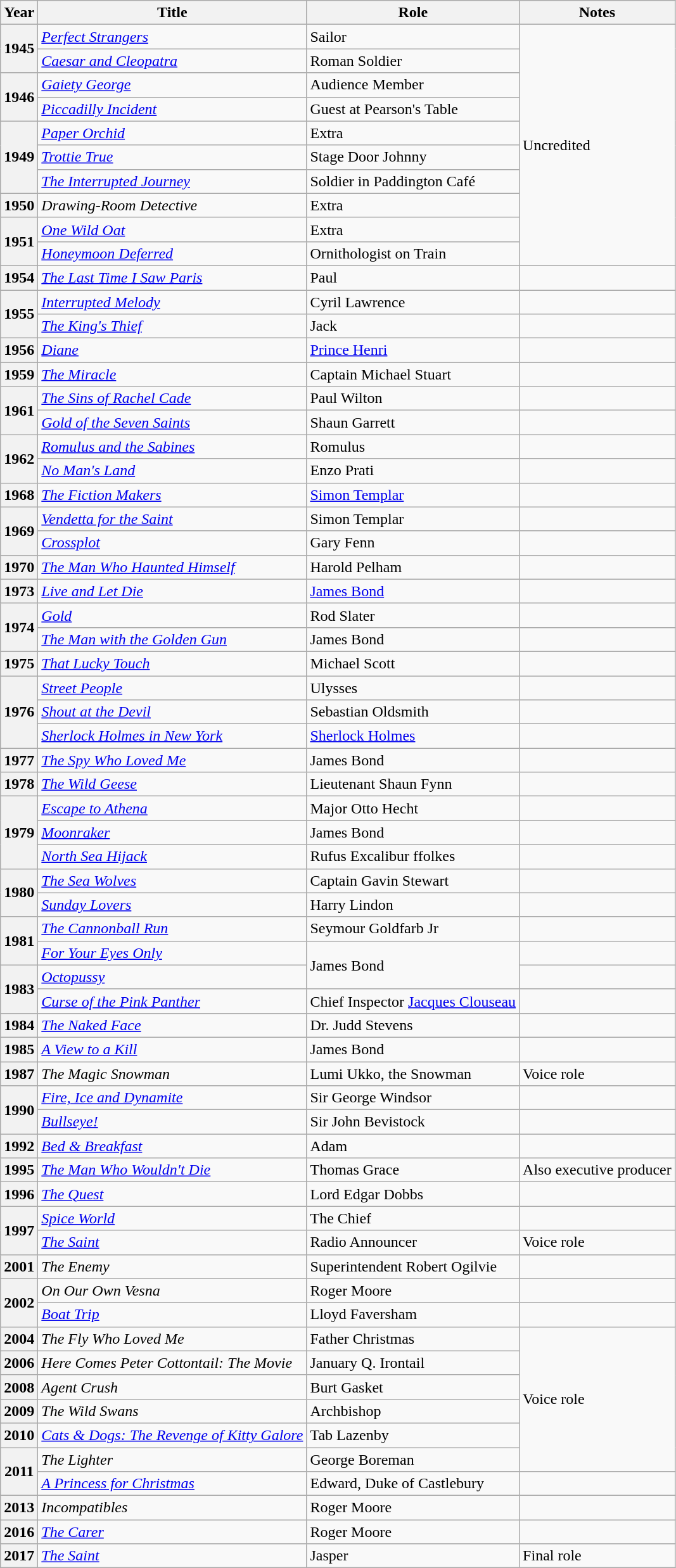<table class="wikitable sortable">
<tr>
<th scope="col">Year</th>
<th scope="col">Title</th>
<th scope="col">Role</th>
<th scope="col" class="unsortable">Notes</th>
</tr>
<tr>
<th rowspan="2" scope="row">1945</th>
<td><em><a href='#'>Perfect Strangers</a></em></td>
<td>Sailor</td>
<td rowspan="10">Uncredited</td>
</tr>
<tr>
<td><em><a href='#'>Caesar and Cleopatra</a></em></td>
<td>Roman Soldier</td>
</tr>
<tr>
<th rowspan="2" scope="row">1946</th>
<td><em><a href='#'>Gaiety George</a></em></td>
<td>Audience Member</td>
</tr>
<tr>
<td><em><a href='#'>Piccadilly Incident</a></em></td>
<td>Guest at Pearson's Table</td>
</tr>
<tr>
<th rowspan="3" scope="row">1949</th>
<td><em><a href='#'>Paper Orchid</a></em></td>
<td>Extra</td>
</tr>
<tr>
<td><em><a href='#'>Trottie True</a></em></td>
<td>Stage Door Johnny</td>
</tr>
<tr>
<td><em><a href='#'>The Interrupted Journey</a></em></td>
<td>Soldier in Paddington Café</td>
</tr>
<tr>
<th scope="row">1950</th>
<td><em>Drawing-Room Detective</em></td>
<td>Extra</td>
</tr>
<tr>
<th rowspan="2" scope="row">1951</th>
<td><em><a href='#'>One Wild Oat</a></em></td>
<td>Extra</td>
</tr>
<tr>
<td><em><a href='#'>Honeymoon Deferred</a></em></td>
<td>Ornithologist on Train</td>
</tr>
<tr>
<th scope="row">1954</th>
<td><em><a href='#'>The Last Time I Saw Paris</a></em></td>
<td>Paul</td>
<td></td>
</tr>
<tr>
<th rowspan="2" scope="row">1955</th>
<td><em><a href='#'>Interrupted Melody</a></em></td>
<td>Cyril Lawrence</td>
<td></td>
</tr>
<tr>
<td><em><a href='#'>The King's Thief</a></em></td>
<td>Jack</td>
<td></td>
</tr>
<tr>
<th scope="row">1956</th>
<td><em><a href='#'>Diane</a></em></td>
<td><a href='#'>Prince Henri</a></td>
<td></td>
</tr>
<tr>
<th scope="row">1959</th>
<td><em><a href='#'>The Miracle</a></em></td>
<td>Captain Michael Stuart</td>
<td></td>
</tr>
<tr>
<th rowspan="2" scope="row">1961</th>
<td><em><a href='#'>The Sins of Rachel Cade</a></em></td>
<td>Paul Wilton</td>
<td></td>
</tr>
<tr>
<td><em><a href='#'>Gold of the Seven Saints</a></em></td>
<td>Shaun Garrett</td>
<td></td>
</tr>
<tr>
<th rowspan="2" scope="row">1962</th>
<td><em><a href='#'>Romulus and the Sabines</a></em></td>
<td>Romulus</td>
<td></td>
</tr>
<tr>
<td><em><a href='#'>No Man's Land</a></em></td>
<td>Enzo Prati</td>
<td></td>
</tr>
<tr>
<th scope="row">1968</th>
<td><em><a href='#'>The Fiction Makers</a></em></td>
<td><a href='#'>Simon Templar</a></td>
<td></td>
</tr>
<tr>
<th rowspan="2" scope="row">1969</th>
<td><em><a href='#'>Vendetta for the Saint</a></em></td>
<td>Simon Templar</td>
<td></td>
</tr>
<tr>
<td><em><a href='#'>Crossplot</a></em></td>
<td>Gary Fenn</td>
<td></td>
</tr>
<tr>
<th scope="row">1970</th>
<td><em><a href='#'>The Man Who Haunted Himself</a></em></td>
<td>Harold Pelham</td>
<td></td>
</tr>
<tr>
<th scope="row">1973</th>
<td><em><a href='#'>Live and Let Die</a></em></td>
<td><a href='#'>James Bond</a></td>
<td></td>
</tr>
<tr>
<th rowspan="2" scope="row">1974</th>
<td><em><a href='#'>Gold</a></em></td>
<td>Rod Slater</td>
<td></td>
</tr>
<tr>
<td><em><a href='#'>The Man with the Golden Gun</a></em></td>
<td>James Bond</td>
<td></td>
</tr>
<tr>
<th scope="row">1975</th>
<td><em><a href='#'>That Lucky Touch</a></em></td>
<td>Michael Scott</td>
<td></td>
</tr>
<tr>
<th rowspan="3" scope="row">1976</th>
<td><em><a href='#'>Street People</a></em></td>
<td>Ulysses</td>
<td></td>
</tr>
<tr>
<td><em><a href='#'>Shout at the Devil</a></em></td>
<td>Sebastian Oldsmith</td>
<td></td>
</tr>
<tr>
<td><em><a href='#'>Sherlock Holmes in New York</a></em></td>
<td><a href='#'>Sherlock Holmes</a></td>
<td></td>
</tr>
<tr>
<th scope="row">1977</th>
<td><em><a href='#'>The Spy Who Loved Me</a></em></td>
<td>James Bond</td>
<td></td>
</tr>
<tr>
<th scope="row">1978</th>
<td><em><a href='#'>The Wild Geese</a></em></td>
<td>Lieutenant Shaun Fynn</td>
<td></td>
</tr>
<tr>
<th rowspan="3" scope="row">1979</th>
<td><em><a href='#'>Escape to Athena</a></em></td>
<td>Major Otto Hecht</td>
<td></td>
</tr>
<tr>
<td><em><a href='#'>Moonraker</a></em></td>
<td>James Bond</td>
<td></td>
</tr>
<tr>
<td><em><a href='#'>North Sea Hijack</a></em></td>
<td>Rufus Excalibur ffolkes</td>
<td></td>
</tr>
<tr>
<th rowspan="2" scope="row">1980</th>
<td><em><a href='#'>The Sea Wolves</a></em></td>
<td>Captain Gavin Stewart</td>
<td></td>
</tr>
<tr>
<td><em><a href='#'>Sunday Lovers</a></em></td>
<td>Harry Lindon</td>
<td></td>
</tr>
<tr>
<th rowspan="2" scope="row">1981</th>
<td><em><a href='#'>The Cannonball Run</a></em></td>
<td>Seymour Goldfarb Jr</td>
<td></td>
</tr>
<tr>
<td><em><a href='#'>For Your Eyes Only</a></em></td>
<td rowspan="2">James Bond</td>
<td></td>
</tr>
<tr>
<th rowspan="2" scope="row">1983</th>
<td><em><a href='#'>Octopussy</a></em></td>
<td></td>
</tr>
<tr>
<td><em><a href='#'>Curse of the Pink Panther</a></em></td>
<td>Chief Inspector <a href='#'>Jacques Clouseau</a></td>
<td></td>
</tr>
<tr>
<th scope="row">1984</th>
<td><em><a href='#'>The Naked Face</a></em></td>
<td>Dr. Judd Stevens</td>
<td></td>
</tr>
<tr>
<th scope="row">1985</th>
<td><em><a href='#'>A View to a Kill</a></em></td>
<td>James Bond</td>
<td></td>
</tr>
<tr>
<th scope="row">1987</th>
<td><em>The Magic Snowman</em></td>
<td>Lumi Ukko, the Snowman</td>
<td>Voice role</td>
</tr>
<tr>
<th rowspan="2" scope="row">1990</th>
<td><em><a href='#'>Fire, Ice and Dynamite</a></em></td>
<td>Sir George Windsor</td>
<td></td>
</tr>
<tr>
<td><em><a href='#'>Bullseye!</a></em></td>
<td>Sir John Bevistock</td>
<td></td>
</tr>
<tr>
<th scope="row">1992</th>
<td><em><a href='#'>Bed & Breakfast</a></em></td>
<td>Adam</td>
<td></td>
</tr>
<tr>
<th scope="row">1995</th>
<td><em><a href='#'>The Man Who Wouldn't Die</a></em></td>
<td>Thomas Grace</td>
<td>Also executive producer</td>
</tr>
<tr>
<th scope="row">1996</th>
<td><em><a href='#'>The Quest</a></em></td>
<td>Lord Edgar Dobbs</td>
<td></td>
</tr>
<tr>
<th rowspan="2" scope="row">1997</th>
<td><em><a href='#'>Spice World</a></em></td>
<td>The Chief</td>
<td></td>
</tr>
<tr>
<td><em><a href='#'>The Saint</a></em></td>
<td>Radio Announcer</td>
<td>Voice role</td>
</tr>
<tr>
<th scope="row">2001</th>
<td><em>The Enemy</em></td>
<td>Superintendent Robert Ogilvie</td>
<td></td>
</tr>
<tr>
<th rowspan="2" scope="row">2002</th>
<td><em>On Our Own Vesna</em></td>
<td>Roger Moore</td>
<td></td>
</tr>
<tr>
<td><em><a href='#'>Boat Trip</a></em></td>
<td>Lloyd Faversham</td>
<td></td>
</tr>
<tr>
<th scope="row">2004</th>
<td><em>The Fly Who Loved Me</em></td>
<td>Father Christmas</td>
<td rowspan="6">Voice role</td>
</tr>
<tr>
<th scope="row">2006</th>
<td><em>Here Comes Peter Cottontail: The Movie</em></td>
<td>January Q. Irontail</td>
</tr>
<tr>
<th scope="row">2008</th>
<td><em>Agent Crush</em></td>
<td>Burt Gasket</td>
</tr>
<tr>
<th scope="row">2009</th>
<td><em>The Wild Swans</em></td>
<td>Archbishop</td>
</tr>
<tr>
<th scope="row">2010</th>
<td><em><a href='#'>Cats & Dogs: The Revenge of Kitty Galore</a></em></td>
<td>Tab Lazenby</td>
</tr>
<tr>
<th rowspan="2" scope="row">2011</th>
<td><em>The Lighter</em></td>
<td>George Boreman</td>
</tr>
<tr>
<td><em><a href='#'>A Princess for Christmas</a></em></td>
<td>Edward, Duke of Castlebury</td>
<td></td>
</tr>
<tr>
<th scope="row">2013</th>
<td><em>Incompatibles</em></td>
<td>Roger Moore</td>
<td></td>
</tr>
<tr>
<th scope="row">2016</th>
<td><em><a href='#'>The Carer</a></em></td>
<td>Roger Moore</td>
<td></td>
</tr>
<tr>
<th scope="row">2017</th>
<td><em><a href='#'>The Saint</a></em></td>
<td>Jasper</td>
<td>Final role</td>
</tr>
</table>
